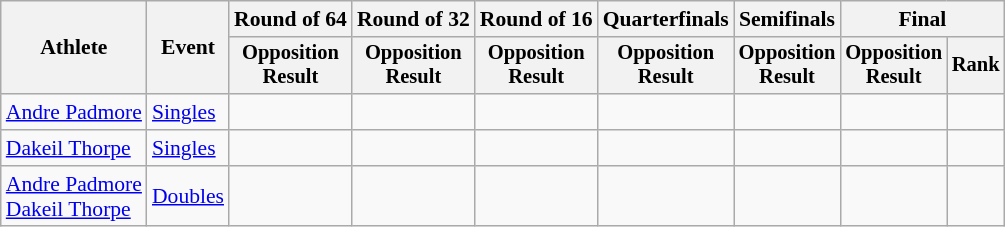<table class="wikitable" style="font-size:90%">
<tr>
<th rowspan=2>Athlete</th>
<th rowspan=2>Event</th>
<th>Round of 64</th>
<th>Round of 32</th>
<th>Round of 16</th>
<th>Quarterfinals</th>
<th>Semifinals</th>
<th colspan=2>Final</th>
</tr>
<tr style="font-size:95%">
<th>Opposition<br>Result</th>
<th>Opposition<br>Result</th>
<th>Opposition<br>Result</th>
<th>Opposition<br>Result</th>
<th>Opposition<br>Result</th>
<th>Opposition<br>Result</th>
<th>Rank</th>
</tr>
<tr align=center>
<td align=left><a href='#'>Andre Padmore</a></td>
<td align=left><a href='#'>Singles</a></td>
<td></td>
<td></td>
<td></td>
<td></td>
<td></td>
<td></td>
<td></td>
</tr>
<tr align=center>
<td align=left><a href='#'>Dakeil Thorpe</a></td>
<td align=left><a href='#'>Singles</a></td>
<td></td>
<td></td>
<td></td>
<td></td>
<td></td>
<td></td>
<td></td>
</tr>
<tr align=center>
<td align=left><a href='#'>Andre Padmore</a><br><a href='#'>Dakeil Thorpe</a></td>
<td align=left><a href='#'>Doubles</a></td>
<td></td>
<td></td>
<td></td>
<td></td>
<td></td>
<td></td>
<td></td>
</tr>
</table>
